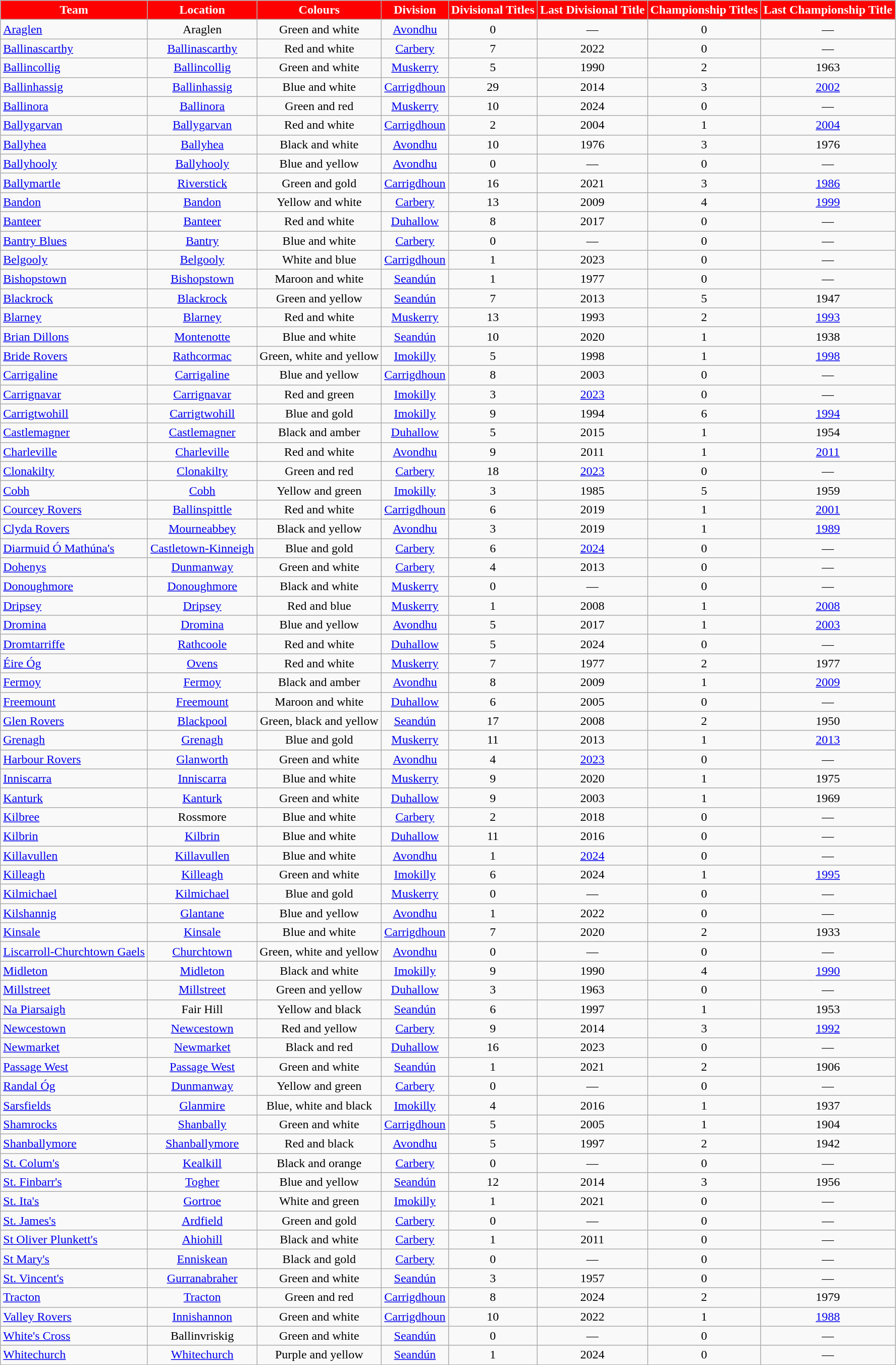<table class="wikitable sortable" style="text-align:center">
<tr>
<th style="background:red;color:white">Team</th>
<th style="background:red;color:white">Location</th>
<th style="background:red;color:white">Colours</th>
<th style="background:red;color:white">Division</th>
<th style="background:red;color:white">Divisional Titles</th>
<th style="background:red;color:white">Last Divisional Title</th>
<th style="background:red;color:white">Championship Titles</th>
<th style="background:red;color:white">Last Championship Title</th>
</tr>
<tr>
<td style="text-align:left"> <a href='#'>Araglen</a></td>
<td>Araglen</td>
<td>Green and white</td>
<td><a href='#'>Avondhu</a></td>
<td>0</td>
<td>—</td>
<td>0</td>
<td>—</td>
</tr>
<tr>
<td style="text-align:left"> <a href='#'>Ballinascarthy</a></td>
<td><a href='#'>Ballinascarthy</a></td>
<td>Red and white</td>
<td><a href='#'>Carbery</a></td>
<td>7</td>
<td>2022</td>
<td>0</td>
<td>—</td>
</tr>
<tr>
<td style="text-align:left"> <a href='#'>Ballincollig</a></td>
<td><a href='#'>Ballincollig</a></td>
<td>Green and white</td>
<td><a href='#'>Muskerry</a></td>
<td>5</td>
<td>1990</td>
<td>2</td>
<td>1963</td>
</tr>
<tr>
<td style="text-align:left"> <a href='#'>Ballinhassig</a></td>
<td><a href='#'>Ballinhassig</a></td>
<td>Blue and white</td>
<td><a href='#'>Carrigdhoun</a></td>
<td>29</td>
<td>2014</td>
<td>3</td>
<td><a href='#'>2002</a></td>
</tr>
<tr>
<td style="text-align:left"> <a href='#'>Ballinora</a></td>
<td><a href='#'>Ballinora</a></td>
<td>Green and red</td>
<td><a href='#'>Muskerry</a></td>
<td>10</td>
<td>2024</td>
<td>0</td>
<td>—</td>
</tr>
<tr>
<td style="text-align:left"> <a href='#'>Ballygarvan</a></td>
<td><a href='#'>Ballygarvan</a></td>
<td>Red and white</td>
<td><a href='#'>Carrigdhoun</a></td>
<td>2</td>
<td>2004</td>
<td>1</td>
<td><a href='#'>2004</a></td>
</tr>
<tr>
<td style="text-align:left"> <a href='#'>Ballyhea</a></td>
<td><a href='#'>Ballyhea</a></td>
<td>Black and white</td>
<td><a href='#'>Avondhu</a></td>
<td>10</td>
<td>1976</td>
<td>3</td>
<td>1976</td>
</tr>
<tr>
<td style="text-align:left"> <a href='#'>Ballyhooly</a></td>
<td><a href='#'>Ballyhooly</a></td>
<td>Blue and yellow</td>
<td><a href='#'>Avondhu</a></td>
<td>0</td>
<td>—</td>
<td>0</td>
<td>—</td>
</tr>
<tr>
<td style="text-align:left"> <a href='#'>Ballymartle</a></td>
<td><a href='#'>Riverstick</a></td>
<td>Green and gold</td>
<td><a href='#'>Carrigdhoun</a></td>
<td>16</td>
<td>2021</td>
<td>3</td>
<td><a href='#'>1986</a></td>
</tr>
<tr>
<td style="text-align:left"> <a href='#'>Bandon</a></td>
<td><a href='#'>Bandon</a></td>
<td>Yellow and white</td>
<td><a href='#'>Carbery</a></td>
<td>13</td>
<td>2009</td>
<td>4</td>
<td><a href='#'>1999</a></td>
</tr>
<tr>
<td style="text-align:left"> <a href='#'>Banteer</a></td>
<td><a href='#'>Banteer</a></td>
<td>Red and white</td>
<td><a href='#'>Duhallow</a></td>
<td>8</td>
<td>2017</td>
<td>0</td>
<td>—</td>
</tr>
<tr>
<td style="text-align:left"> <a href='#'>Bantry Blues</a></td>
<td><a href='#'>Bantry</a></td>
<td>Blue and white</td>
<td><a href='#'>Carbery</a></td>
<td>0</td>
<td>—</td>
<td>0</td>
<td>—</td>
</tr>
<tr>
<td style="text-align:left"> <a href='#'>Belgooly</a></td>
<td><a href='#'>Belgooly</a></td>
<td>White and blue</td>
<td><a href='#'>Carrigdhoun</a></td>
<td>1</td>
<td>2023</td>
<td>0</td>
<td>—</td>
</tr>
<tr>
<td style="text-align:left"> <a href='#'>Bishopstown</a></td>
<td><a href='#'>Bishopstown</a></td>
<td>Maroon and white</td>
<td><a href='#'>Seandún</a></td>
<td>1</td>
<td>1977</td>
<td>0</td>
<td>—</td>
</tr>
<tr>
<td style="text-align:left"> <a href='#'>Blackrock</a></td>
<td><a href='#'>Blackrock</a></td>
<td>Green and yellow</td>
<td><a href='#'>Seandún</a></td>
<td>7</td>
<td>2013</td>
<td>5</td>
<td>1947</td>
</tr>
<tr>
<td style="text-align:left"> <a href='#'>Blarney</a></td>
<td><a href='#'>Blarney</a></td>
<td>Red and white</td>
<td><a href='#'>Muskerry</a></td>
<td>13</td>
<td>1993</td>
<td>2</td>
<td><a href='#'>1993</a></td>
</tr>
<tr>
<td style="text-align:left"> <a href='#'>Brian Dillons</a></td>
<td><a href='#'>Montenotte</a></td>
<td>Blue and white</td>
<td><a href='#'>Seandún</a></td>
<td>10</td>
<td>2020</td>
<td>1</td>
<td>1938</td>
</tr>
<tr>
<td style="text-align:left"> <a href='#'>Bride Rovers</a></td>
<td><a href='#'>Rathcormac</a></td>
<td>Green, white and yellow</td>
<td><a href='#'>Imokilly</a></td>
<td>5</td>
<td>1998</td>
<td>1</td>
<td><a href='#'>1998</a></td>
</tr>
<tr>
<td style="text-align:left"> <a href='#'>Carrigaline</a></td>
<td><a href='#'>Carrigaline</a></td>
<td>Blue and yellow</td>
<td><a href='#'>Carrigdhoun</a></td>
<td>8</td>
<td>2003</td>
<td>0</td>
<td>—</td>
</tr>
<tr>
<td style="text-align:left"> <a href='#'>Carrignavar</a></td>
<td><a href='#'>Carrignavar</a></td>
<td>Red and green</td>
<td><a href='#'>Imokilly</a></td>
<td>3</td>
<td><a href='#'>2023</a></td>
<td>0</td>
<td>—</td>
</tr>
<tr>
<td style="text-align:left"> <a href='#'>Carrigtwohill</a></td>
<td><a href='#'>Carrigtwohill</a></td>
<td>Blue and gold</td>
<td><a href='#'>Imokilly</a></td>
<td>9</td>
<td>1994</td>
<td>6</td>
<td><a href='#'>1994</a></td>
</tr>
<tr>
<td style="text-align:left"> <a href='#'>Castlemagner</a></td>
<td><a href='#'>Castlemagner</a></td>
<td>Black and amber</td>
<td><a href='#'>Duhallow</a></td>
<td>5</td>
<td>2015</td>
<td>1</td>
<td>1954</td>
</tr>
<tr>
<td style="text-align:left"> <a href='#'>Charleville</a></td>
<td><a href='#'>Charleville</a></td>
<td>Red and white</td>
<td><a href='#'>Avondhu</a></td>
<td>9</td>
<td>2011</td>
<td>1</td>
<td><a href='#'>2011</a></td>
</tr>
<tr>
<td style="text-align:left"> <a href='#'>Clonakilty</a></td>
<td><a href='#'>Clonakilty</a></td>
<td>Green and red</td>
<td><a href='#'>Carbery</a></td>
<td>18</td>
<td><a href='#'>2023</a></td>
<td>0</td>
<td>—</td>
</tr>
<tr>
<td style="text-align:left"> <a href='#'>Cobh</a></td>
<td><a href='#'>Cobh</a></td>
<td>Yellow and green</td>
<td><a href='#'>Imokilly</a></td>
<td>3</td>
<td>1985</td>
<td>5</td>
<td>1959</td>
</tr>
<tr>
<td style="text-align:left"> <a href='#'>Courcey Rovers</a></td>
<td><a href='#'>Ballinspittle</a></td>
<td>Red and white</td>
<td><a href='#'>Carrigdhoun</a></td>
<td>6</td>
<td>2019</td>
<td>1</td>
<td><a href='#'>2001</a></td>
</tr>
<tr>
<td style="text-align:left"> <a href='#'>Clyda Rovers</a></td>
<td><a href='#'>Mourneabbey</a></td>
<td>Black and yellow</td>
<td><a href='#'>Avondhu</a></td>
<td>3</td>
<td>2019</td>
<td>1</td>
<td><a href='#'>1989</a></td>
</tr>
<tr>
<td style="text-align:left"> <a href='#'>Diarmuid Ó Mathúna's</a></td>
<td><a href='#'>Castletown-Kinneigh</a></td>
<td>Blue and gold</td>
<td><a href='#'>Carbery</a></td>
<td>6</td>
<td><a href='#'>2024</a></td>
<td>0</td>
<td>—</td>
</tr>
<tr>
<td style="text-align:left"> <a href='#'>Dohenys</a></td>
<td><a href='#'>Dunmanway</a></td>
<td>Green and white</td>
<td><a href='#'>Carbery</a></td>
<td>4</td>
<td>2013</td>
<td>0</td>
<td>—</td>
</tr>
<tr>
<td style="text-align:left"> <a href='#'>Donoughmore</a></td>
<td><a href='#'>Donoughmore</a></td>
<td>Black and white</td>
<td><a href='#'>Muskerry</a></td>
<td>0</td>
<td>—</td>
<td>0</td>
<td>—</td>
</tr>
<tr>
<td style="text-align:left"> <a href='#'>Dripsey</a></td>
<td><a href='#'>Dripsey</a></td>
<td>Red and blue</td>
<td><a href='#'>Muskerry</a></td>
<td>1</td>
<td>2008</td>
<td>1</td>
<td><a href='#'>2008</a></td>
</tr>
<tr>
<td style="text-align:left"> <a href='#'>Dromina</a></td>
<td><a href='#'>Dromina</a></td>
<td>Blue and yellow</td>
<td><a href='#'>Avondhu</a></td>
<td>5</td>
<td>2017</td>
<td>1</td>
<td><a href='#'>2003</a></td>
</tr>
<tr>
<td style="text-align:left"> <a href='#'>Dromtarriffe</a></td>
<td><a href='#'>Rathcoole</a></td>
<td>Red and white</td>
<td><a href='#'>Duhallow</a></td>
<td>5</td>
<td>2024</td>
<td>0</td>
<td>—</td>
</tr>
<tr>
<td style="text-align:left"> <a href='#'>Éire Óg</a></td>
<td><a href='#'>Ovens</a></td>
<td>Red and white</td>
<td><a href='#'>Muskerry</a></td>
<td>7</td>
<td>1977</td>
<td>2</td>
<td>1977</td>
</tr>
<tr>
<td style="text-align:left"> <a href='#'>Fermoy</a></td>
<td><a href='#'>Fermoy</a></td>
<td>Black and amber</td>
<td><a href='#'>Avondhu</a></td>
<td>8</td>
<td>2009</td>
<td>1</td>
<td><a href='#'>2009</a></td>
</tr>
<tr>
<td style="text-align:left"> <a href='#'>Freemount</a></td>
<td><a href='#'>Freemount</a></td>
<td>Maroon and white</td>
<td><a href='#'>Duhallow</a></td>
<td>6</td>
<td>2005</td>
<td>0</td>
<td>—</td>
</tr>
<tr>
<td style="text-align:left"> <a href='#'>Glen Rovers</a></td>
<td><a href='#'>Blackpool</a></td>
<td>Green, black and yellow</td>
<td><a href='#'>Seandún</a></td>
<td>17</td>
<td>2008</td>
<td>2</td>
<td>1950</td>
</tr>
<tr>
<td style="text-align:left"> <a href='#'>Grenagh</a></td>
<td><a href='#'>Grenagh</a></td>
<td>Blue and gold</td>
<td><a href='#'>Muskerry</a></td>
<td>11</td>
<td>2013</td>
<td>1</td>
<td><a href='#'>2013</a></td>
</tr>
<tr>
<td style="text-align:left"> <a href='#'>Harbour Rovers</a></td>
<td><a href='#'>Glanworth</a></td>
<td>Green and white</td>
<td><a href='#'>Avondhu</a></td>
<td>4</td>
<td><a href='#'>2023</a></td>
<td>0</td>
<td>—</td>
</tr>
<tr>
<td style="text-align:left"> <a href='#'>Inniscarra</a></td>
<td><a href='#'>Inniscarra</a></td>
<td>Blue and white</td>
<td><a href='#'>Muskerry</a></td>
<td>9</td>
<td>2020</td>
<td>1</td>
<td>1975</td>
</tr>
<tr>
<td style="text-align:left"> <a href='#'>Kanturk</a></td>
<td><a href='#'>Kanturk</a></td>
<td>Green and white</td>
<td><a href='#'>Duhallow</a></td>
<td>9</td>
<td>2003</td>
<td>1</td>
<td>1969</td>
</tr>
<tr>
<td style="text-align:left"> <a href='#'>Kilbree</a></td>
<td>Rossmore</td>
<td>Blue and white</td>
<td><a href='#'>Carbery</a></td>
<td>2</td>
<td>2018</td>
<td>0</td>
<td>—</td>
</tr>
<tr>
<td style="text-align:left"> <a href='#'>Kilbrin</a></td>
<td><a href='#'>Kilbrin</a></td>
<td>Blue and white</td>
<td><a href='#'>Duhallow</a></td>
<td>11</td>
<td>2016</td>
<td>0</td>
<td>—</td>
</tr>
<tr>
<td style="text-align:left"> <a href='#'>Killavullen</a></td>
<td><a href='#'>Killavullen</a></td>
<td>Blue and white</td>
<td><a href='#'>Avondhu</a></td>
<td>1</td>
<td><a href='#'>2024</a></td>
<td>0</td>
<td>—</td>
</tr>
<tr>
<td style="text-align:left"> <a href='#'>Killeagh</a></td>
<td><a href='#'>Killeagh</a></td>
<td>Green and white</td>
<td><a href='#'>Imokilly</a></td>
<td>6</td>
<td>2024</td>
<td>1</td>
<td><a href='#'>1995</a></td>
</tr>
<tr>
<td style="text-align:left"> <a href='#'>Kilmichael</a></td>
<td><a href='#'>Kilmichael</a></td>
<td>Blue and gold</td>
<td><a href='#'>Muskerry</a></td>
<td>0</td>
<td>—</td>
<td>0</td>
<td>—</td>
</tr>
<tr>
<td style="text-align:left"> <a href='#'>Kilshannig</a></td>
<td><a href='#'>Glantane</a></td>
<td>Blue and yellow</td>
<td><a href='#'>Avondhu</a></td>
<td>1</td>
<td>2022</td>
<td>0</td>
<td>—</td>
</tr>
<tr>
<td style="text-align:left"> <a href='#'>Kinsale</a></td>
<td><a href='#'>Kinsale</a></td>
<td>Blue and white</td>
<td><a href='#'>Carrigdhoun</a></td>
<td>7</td>
<td>2020</td>
<td>2</td>
<td>1933</td>
</tr>
<tr>
<td style="text-align:left"> <a href='#'>Liscarroll-Churchtown Gaels</a></td>
<td><a href='#'>Churchtown</a></td>
<td>Green, white and yellow</td>
<td><a href='#'>Avondhu</a></td>
<td>0</td>
<td>—</td>
<td>0</td>
<td>—</td>
</tr>
<tr>
<td style="text-align:left"> <a href='#'>Midleton</a></td>
<td><a href='#'>Midleton</a></td>
<td>Black and white</td>
<td><a href='#'>Imokilly</a></td>
<td>9</td>
<td>1990</td>
<td>4</td>
<td><a href='#'>1990</a></td>
</tr>
<tr>
<td style="text-align:left"> <a href='#'>Millstreet</a></td>
<td><a href='#'>Millstreet</a></td>
<td>Green and yellow</td>
<td><a href='#'>Duhallow</a></td>
<td>3</td>
<td>1963</td>
<td>0</td>
<td>—</td>
</tr>
<tr>
<td style="text-align:left"> <a href='#'>Na Piarsaigh</a></td>
<td>Fair Hill</td>
<td>Yellow and black</td>
<td><a href='#'>Seandún</a></td>
<td>6</td>
<td>1997</td>
<td>1</td>
<td>1953</td>
</tr>
<tr>
<td style="text-align:left"> <a href='#'>Newcestown</a></td>
<td><a href='#'>Newcestown</a></td>
<td>Red and yellow</td>
<td><a href='#'>Carbery</a></td>
<td>9</td>
<td>2014</td>
<td>3</td>
<td><a href='#'>1992</a></td>
</tr>
<tr>
<td style="text-align:left"> <a href='#'>Newmarket</a></td>
<td><a href='#'>Newmarket</a></td>
<td>Black and red</td>
<td><a href='#'>Duhallow</a></td>
<td>16</td>
<td>2023</td>
<td>0</td>
<td>—</td>
</tr>
<tr>
<td style="text-align:left"> <a href='#'>Passage West</a></td>
<td><a href='#'>Passage West</a></td>
<td>Green and white</td>
<td><a href='#'>Seandún</a></td>
<td>1</td>
<td>2021</td>
<td>2</td>
<td>1906</td>
</tr>
<tr>
<td style="text-align:left"> <a href='#'>Randal Óg</a></td>
<td><a href='#'>Dunmanway</a></td>
<td>Yellow and green</td>
<td><a href='#'>Carbery</a></td>
<td>0</td>
<td>—</td>
<td>0</td>
<td>—</td>
</tr>
<tr>
<td style="text-align:left"> <a href='#'>Sarsfields</a></td>
<td><a href='#'>Glanmire</a></td>
<td>Blue, white and black</td>
<td><a href='#'>Imokilly</a></td>
<td>4</td>
<td>2016</td>
<td>1</td>
<td>1937</td>
</tr>
<tr>
<td style="text-align:left"> <a href='#'>Shamrocks</a></td>
<td><a href='#'>Shanbally</a></td>
<td>Green and white</td>
<td><a href='#'>Carrigdhoun</a></td>
<td>5</td>
<td>2005</td>
<td>1</td>
<td>1904</td>
</tr>
<tr>
<td style="text-align:left"> <a href='#'>Shanballymore</a></td>
<td><a href='#'>Shanballymore</a></td>
<td>Red and black</td>
<td><a href='#'>Avondhu</a></td>
<td>5</td>
<td>1997</td>
<td>2</td>
<td>1942</td>
</tr>
<tr>
<td style="text-align:left"> <a href='#'>St. Colum's</a></td>
<td><a href='#'>Kealkill</a></td>
<td>Black and orange</td>
<td><a href='#'>Carbery</a></td>
<td>0</td>
<td>—</td>
<td>0</td>
<td>—</td>
</tr>
<tr>
<td style="text-align:left"> <a href='#'>St. Finbarr's</a></td>
<td><a href='#'>Togher</a></td>
<td>Blue and yellow</td>
<td><a href='#'>Seandún</a></td>
<td>12</td>
<td>2014</td>
<td>3</td>
<td>1956</td>
</tr>
<tr>
<td style="text-align:left"> <a href='#'>St. Ita's</a></td>
<td><a href='#'>Gortroe</a></td>
<td>White and green</td>
<td><a href='#'>Imokilly</a></td>
<td>1</td>
<td>2021</td>
<td>0</td>
<td>—</td>
</tr>
<tr>
<td style="text-align:left"> <a href='#'>St. James's</a></td>
<td><a href='#'>Ardfield</a></td>
<td>Green and gold</td>
<td><a href='#'>Carbery</a></td>
<td>0</td>
<td>—</td>
<td>0</td>
<td>—</td>
</tr>
<tr>
<td style="text-align:left"> <a href='#'>St Oliver Plunkett's</a></td>
<td><a href='#'>Ahiohill</a></td>
<td>Black and white</td>
<td><a href='#'>Carbery</a></td>
<td>1</td>
<td>2011</td>
<td>0</td>
<td>—</td>
</tr>
<tr>
<td style="text-align:left"> <a href='#'>St Mary's</a></td>
<td><a href='#'>Enniskean</a></td>
<td>Black and gold</td>
<td><a href='#'>Carbery</a></td>
<td>0</td>
<td>—</td>
<td>0</td>
<td>—</td>
</tr>
<tr>
<td style="text-align:left"> <a href='#'>St. Vincent's</a></td>
<td><a href='#'>Gurranabraher</a></td>
<td>Green and white</td>
<td><a href='#'>Seandún</a></td>
<td>3</td>
<td>1957</td>
<td>0</td>
<td>—</td>
</tr>
<tr>
<td style="text-align:left"> <a href='#'>Tracton</a></td>
<td><a href='#'>Tracton</a></td>
<td>Green and red</td>
<td><a href='#'>Carrigdhoun</a></td>
<td>8</td>
<td>2024</td>
<td>2</td>
<td>1979</td>
</tr>
<tr>
<td style="text-align:left"> <a href='#'>Valley Rovers</a></td>
<td><a href='#'>Innishannon</a></td>
<td>Green and white</td>
<td><a href='#'>Carrigdhoun</a></td>
<td>10</td>
<td>2022</td>
<td>1</td>
<td><a href='#'>1988</a></td>
</tr>
<tr>
<td style="text-align:left"> <a href='#'>White's Cross</a></td>
<td>Ballinvriskig</td>
<td>Green and white</td>
<td><a href='#'>Seandún</a></td>
<td>0</td>
<td>—</td>
<td>0</td>
<td>—</td>
</tr>
<tr>
<td style="text-align:left"> <a href='#'>Whitechurch</a></td>
<td><a href='#'>Whitechurch</a></td>
<td>Purple and yellow</td>
<td><a href='#'>Seandún</a></td>
<td>1</td>
<td>2024</td>
<td>0</td>
<td>—</td>
</tr>
</table>
